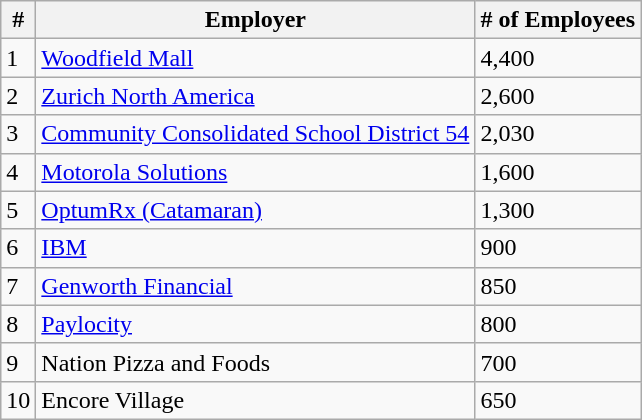<table class="wikitable">
<tr>
<th>#</th>
<th>Employer</th>
<th># of Employees</th>
</tr>
<tr>
<td>1</td>
<td><a href='#'>Woodfield Mall</a></td>
<td>4,400</td>
</tr>
<tr>
<td>2</td>
<td><a href='#'>Zurich North America</a></td>
<td>2,600</td>
</tr>
<tr>
<td>3</td>
<td><a href='#'>Community Consolidated School District 54</a></td>
<td>2,030</td>
</tr>
<tr>
<td>4</td>
<td><a href='#'>Motorola Solutions</a></td>
<td>1,600</td>
</tr>
<tr>
<td>5</td>
<td><a href='#'>OptumRx (Catamaran)</a></td>
<td>1,300</td>
</tr>
<tr>
<td>6</td>
<td><a href='#'>IBM</a></td>
<td>900</td>
</tr>
<tr>
<td>7</td>
<td><a href='#'>Genworth Financial</a></td>
<td>850</td>
</tr>
<tr>
<td>8</td>
<td><a href='#'>Paylocity</a></td>
<td>800</td>
</tr>
<tr>
<td>9</td>
<td>Nation Pizza and Foods</td>
<td>700</td>
</tr>
<tr>
<td>10</td>
<td>Encore Village</td>
<td>650</td>
</tr>
</table>
